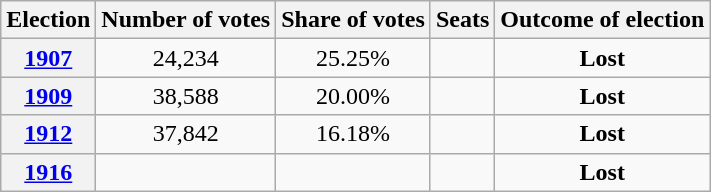<table class="sortable wikitable" style="text-align:center">
<tr>
<th>Election</th>
<th>Number of votes</th>
<th>Share of votes</th>
<th>Seats</th>
<th>Outcome of election</th>
</tr>
<tr>
<th><a href='#'>1907</a></th>
<td>24,234</td>
<td>25.25%</td>
<td></td>
<td><strong>Lost</strong></td>
</tr>
<tr>
<th><a href='#'>1909</a></th>
<td>38,588</td>
<td>20.00%</td>
<td></td>
<td><strong>Lost</strong></td>
</tr>
<tr>
<th><a href='#'>1912</a></th>
<td>37,842</td>
<td>16.18%</td>
<td></td>
<td><strong>Lost</strong></td>
</tr>
<tr>
<th><a href='#'>1916</a></th>
<td></td>
<td></td>
<td></td>
<td><strong>Lost</strong></td>
</tr>
</table>
